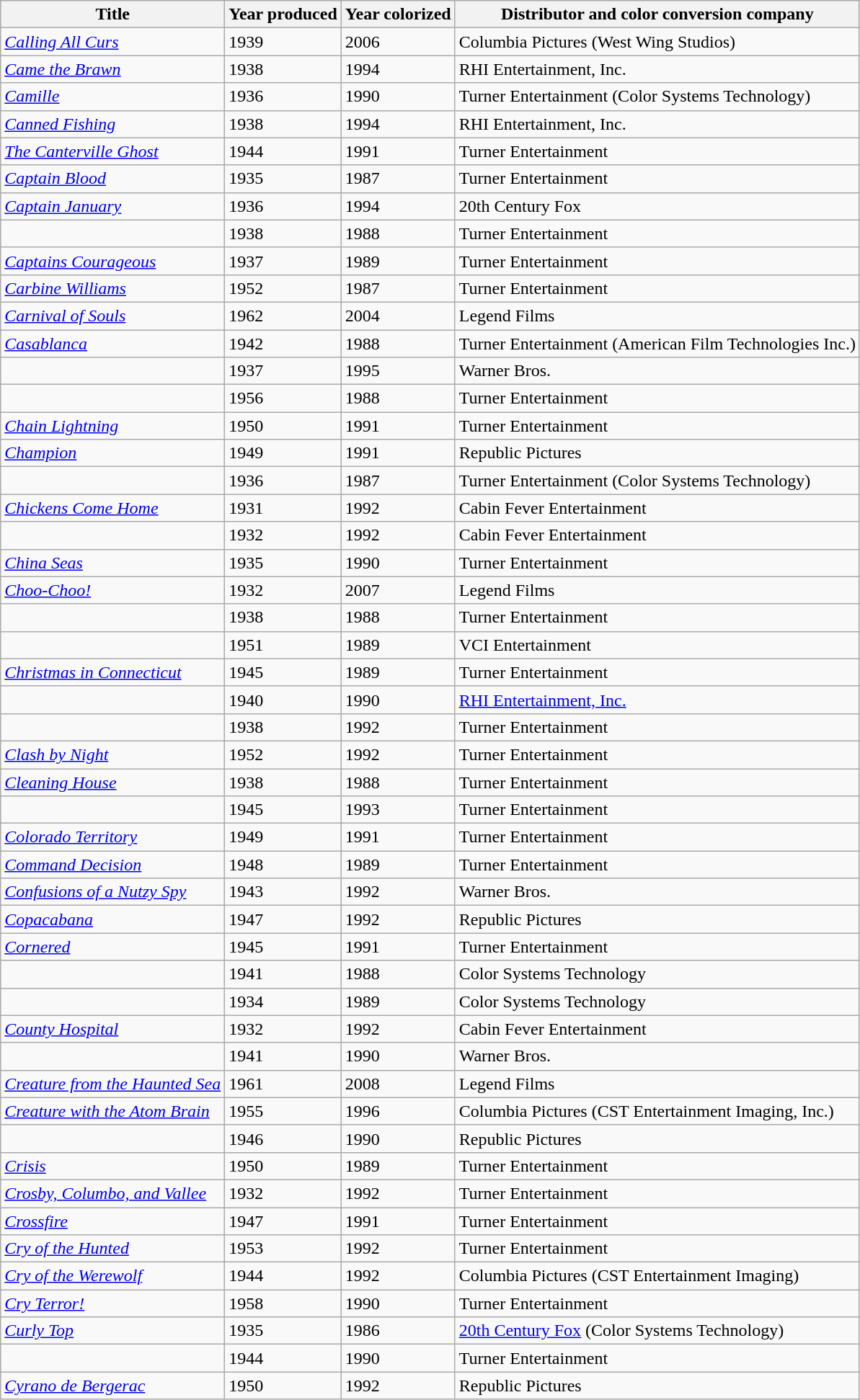<table class="wikitable sortable">
<tr>
<th>Title</th>
<th>Year produced</th>
<th>Year colorized</th>
<th>Distributor and color conversion company</th>
</tr>
<tr>
<td><em><a href='#'>Calling All Curs</a></em></td>
<td>1939</td>
<td>2006</td>
<td>Columbia Pictures (West Wing Studios)</td>
</tr>
<tr>
<td><em><a href='#'>Came the Brawn</a></em></td>
<td>1938</td>
<td>1994</td>
<td>RHI Entertainment, Inc.</td>
</tr>
<tr>
<td><em><a href='#'>Camille</a></em></td>
<td>1936</td>
<td>1990</td>
<td>Turner Entertainment (Color Systems Technology)</td>
</tr>
<tr>
<td><em><a href='#'>Canned Fishing</a></em></td>
<td>1938</td>
<td>1994</td>
<td>RHI Entertainment, Inc.</td>
</tr>
<tr>
<td><em><a href='#'>The Canterville Ghost</a></em></td>
<td>1944</td>
<td>1991</td>
<td>Turner Entertainment</td>
</tr>
<tr>
<td><em><a href='#'>Captain Blood</a></em></td>
<td>1935</td>
<td>1987</td>
<td>Turner Entertainment</td>
</tr>
<tr>
<td><em><a href='#'>Captain January</a></em></td>
<td>1936</td>
<td>1994</td>
<td>20th Century Fox</td>
</tr>
<tr>
<td><em></em></td>
<td>1938</td>
<td>1988</td>
<td>Turner Entertainment</td>
</tr>
<tr>
<td><em><a href='#'>Captains Courageous</a></em></td>
<td>1937</td>
<td>1989</td>
<td>Turner Entertainment</td>
</tr>
<tr>
<td><em><a href='#'>Carbine Williams</a></em></td>
<td>1952</td>
<td>1987</td>
<td>Turner Entertainment</td>
</tr>
<tr>
<td><em><a href='#'>Carnival of Souls</a></em></td>
<td>1962</td>
<td>2004</td>
<td>Legend Films</td>
</tr>
<tr>
<td><em><a href='#'>Casablanca</a></em></td>
<td>1942</td>
<td>1988</td>
<td>Turner Entertainment (American Film Technologies Inc.)</td>
</tr>
<tr>
<td><em></em></td>
<td>1937</td>
<td>1995</td>
<td>Warner Bros.</td>
</tr>
<tr>
<td><em></em></td>
<td>1956</td>
<td>1988</td>
<td>Turner Entertainment</td>
</tr>
<tr>
<td><em><a href='#'>Chain Lightning</a></em></td>
<td>1950</td>
<td>1991</td>
<td>Turner Entertainment</td>
</tr>
<tr>
<td><em><a href='#'>Champion</a></em></td>
<td>1949</td>
<td>1991</td>
<td>Republic Pictures</td>
</tr>
<tr>
<td><em></em></td>
<td>1936</td>
<td>1987</td>
<td>Turner Entertainment (Color Systems Technology)</td>
</tr>
<tr>
<td><em><a href='#'>Chickens Come Home</a></em></td>
<td>1931</td>
<td>1992</td>
<td>Cabin Fever Entertainment</td>
</tr>
<tr>
<td><em></em></td>
<td>1932</td>
<td>1992</td>
<td>Cabin Fever Entertainment</td>
</tr>
<tr>
<td><em><a href='#'>China Seas</a></em></td>
<td>1935</td>
<td>1990</td>
<td>Turner Entertainment</td>
</tr>
<tr>
<td><em><a href='#'>Choo-Choo!</a></em></td>
<td>1932</td>
<td>2007</td>
<td>Legend Films</td>
</tr>
<tr>
<td><em></em></td>
<td>1938</td>
<td>1988</td>
<td>Turner Entertainment</td>
</tr>
<tr>
<td><em></em></td>
<td>1951</td>
<td>1989</td>
<td>VCI Entertainment</td>
</tr>
<tr>
<td><em><a href='#'>Christmas in Connecticut</a></em></td>
<td>1945</td>
<td>1989</td>
<td>Turner Entertainment</td>
</tr>
<tr>
<td><em></em></td>
<td>1940</td>
<td>1990</td>
<td><a href='#'>RHI Entertainment, Inc.</a></td>
</tr>
<tr>
<td><em></em></td>
<td>1938</td>
<td>1992</td>
<td>Turner Entertainment</td>
</tr>
<tr>
<td><em><a href='#'>Clash by Night</a></em></td>
<td>1952</td>
<td>1992</td>
<td>Turner Entertainment</td>
</tr>
<tr>
<td><em><a href='#'>Cleaning House</a></em></td>
<td>1938</td>
<td>1988</td>
<td>Turner Entertainment</td>
</tr>
<tr>
<td><em></em></td>
<td>1945</td>
<td>1993</td>
<td>Turner Entertainment</td>
</tr>
<tr>
<td><em><a href='#'>Colorado Territory</a></em></td>
<td>1949</td>
<td>1991</td>
<td>Turner Entertainment</td>
</tr>
<tr>
<td><em><a href='#'>Command Decision</a></em></td>
<td>1948</td>
<td>1989</td>
<td>Turner Entertainment</td>
</tr>
<tr>
<td><em><a href='#'>Confusions of a Nutzy Spy</a></em></td>
<td>1943</td>
<td>1992</td>
<td>Warner Bros.</td>
</tr>
<tr>
<td><em><a href='#'>Copacabana</a></em></td>
<td>1947</td>
<td>1992</td>
<td>Republic Pictures</td>
</tr>
<tr>
<td><em><a href='#'>Cornered</a></em></td>
<td>1945</td>
<td>1991</td>
<td>Turner Entertainment</td>
</tr>
<tr>
<td><em></em></td>
<td>1941</td>
<td>1988</td>
<td>Color Systems Technology</td>
</tr>
<tr>
<td><em></em></td>
<td>1934</td>
<td>1989</td>
<td>Color Systems Technology</td>
</tr>
<tr>
<td><em><a href='#'>County Hospital</a></em></td>
<td>1932</td>
<td>1992</td>
<td>Cabin Fever Entertainment</td>
</tr>
<tr>
<td><em></em></td>
<td>1941</td>
<td>1990</td>
<td>Warner Bros.</td>
</tr>
<tr>
<td><em><a href='#'>Creature from the Haunted Sea</a></em></td>
<td>1961</td>
<td>2008</td>
<td>Legend Films</td>
</tr>
<tr>
<td><em><a href='#'>Creature with the Atom Brain</a></em></td>
<td>1955</td>
<td>1996</td>
<td>Columbia Pictures (CST Entertainment Imaging, Inc.)</td>
</tr>
<tr>
<td><em></em></td>
<td>1946</td>
<td>1990</td>
<td>Republic Pictures</td>
</tr>
<tr>
<td><em><a href='#'>Crisis</a></em></td>
<td>1950</td>
<td>1989</td>
<td>Turner Entertainment</td>
</tr>
<tr>
<td><em><a href='#'>Crosby, Columbo, and Vallee</a></em></td>
<td>1932</td>
<td>1992</td>
<td>Turner Entertainment</td>
</tr>
<tr>
<td><em><a href='#'>Crossfire</a></em></td>
<td>1947</td>
<td>1991</td>
<td>Turner Entertainment</td>
</tr>
<tr>
<td><em><a href='#'>Cry of the Hunted</a></em></td>
<td>1953</td>
<td>1992</td>
<td>Turner Entertainment</td>
</tr>
<tr>
<td><em><a href='#'>Cry of the Werewolf</a></em></td>
<td>1944</td>
<td>1992</td>
<td>Columbia Pictures (CST Entertainment Imaging)</td>
</tr>
<tr>
<td><em><a href='#'>Cry Terror!</a></em></td>
<td>1958</td>
<td>1990</td>
<td>Turner Entertainment</td>
</tr>
<tr>
<td><em><a href='#'>Curly Top</a></em></td>
<td>1935</td>
<td>1986</td>
<td><a href='#'>20th Century Fox</a> (Color Systems Technology)</td>
</tr>
<tr>
<td><em></em></td>
<td>1944</td>
<td>1990</td>
<td>Turner Entertainment</td>
</tr>
<tr>
<td><em><a href='#'>Cyrano de Bergerac</a></em></td>
<td>1950</td>
<td>1992</td>
<td>Republic Pictures</td>
</tr>
</table>
